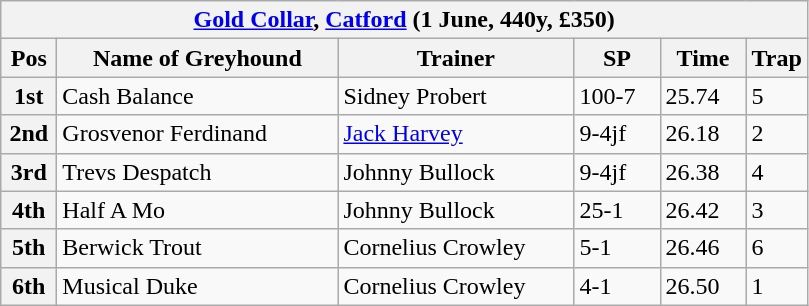<table class="wikitable">
<tr>
<th colspan="6"><a href='#'>Gold Collar</a>, <a href='#'>Catford</a> (1 June, 440y, £350)</th>
</tr>
<tr>
<th width=30>Pos</th>
<th width=180>Name of Greyhound</th>
<th width=150>Trainer</th>
<th width=50>SP</th>
<th width=50>Time</th>
<th width=30>Trap</th>
</tr>
<tr>
<th>1st</th>
<td>Cash Balance</td>
<td>Sidney Probert</td>
<td>100-7</td>
<td>25.74</td>
<td>5</td>
</tr>
<tr>
<th>2nd</th>
<td>Grosvenor Ferdinand</td>
<td><a href='#'>Jack Harvey</a></td>
<td>9-4jf</td>
<td>26.18</td>
<td>2</td>
</tr>
<tr>
<th>3rd</th>
<td>Trevs Despatch</td>
<td>Johnny Bullock</td>
<td>9-4jf</td>
<td>26.38</td>
<td>4</td>
</tr>
<tr>
<th>4th</th>
<td>Half A Mo</td>
<td>Johnny Bullock</td>
<td>25-1</td>
<td>26.42</td>
<td>3</td>
</tr>
<tr>
<th>5th</th>
<td>Berwick Trout</td>
<td>Cornelius Crowley</td>
<td>5-1</td>
<td>26.46</td>
<td>6</td>
</tr>
<tr>
<th>6th</th>
<td>Musical Duke</td>
<td>Cornelius Crowley</td>
<td>4-1</td>
<td>26.50</td>
<td>1</td>
</tr>
</table>
